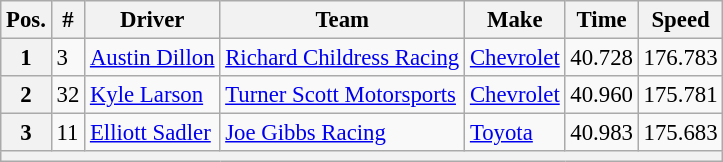<table class="wikitable" style="font-size:95%">
<tr>
<th>Pos.</th>
<th>#</th>
<th>Driver</th>
<th>Team</th>
<th>Make</th>
<th>Time</th>
<th>Speed</th>
</tr>
<tr>
<th>1</th>
<td>3</td>
<td><a href='#'>Austin Dillon</a></td>
<td><a href='#'>Richard Childress Racing</a></td>
<td><a href='#'>Chevrolet</a></td>
<td>40.728</td>
<td>176.783</td>
</tr>
<tr>
<th>2</th>
<td>32</td>
<td><a href='#'>Kyle Larson</a></td>
<td><a href='#'>Turner Scott Motorsports</a></td>
<td><a href='#'>Chevrolet</a></td>
<td>40.960</td>
<td>175.781</td>
</tr>
<tr>
<th>3</th>
<td>11</td>
<td><a href='#'>Elliott Sadler</a></td>
<td><a href='#'>Joe Gibbs Racing</a></td>
<td><a href='#'>Toyota</a></td>
<td>40.983</td>
<td>175.683</td>
</tr>
<tr>
<th colspan="7"></th>
</tr>
</table>
